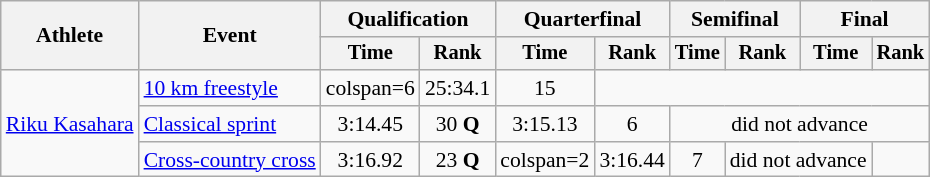<table class="wikitable" style="font-size:90%">
<tr>
<th rowspan="2">Athlete</th>
<th rowspan="2">Event</th>
<th colspan="2">Qualification</th>
<th colspan="2">Quarterfinal</th>
<th colspan="2">Semifinal</th>
<th colspan="2">Final</th>
</tr>
<tr style="font-size:95%">
<th>Time</th>
<th>Rank</th>
<th>Time</th>
<th>Rank</th>
<th>Time</th>
<th>Rank</th>
<th>Time</th>
<th>Rank</th>
</tr>
<tr align=center>
<td align=left rowspan=3><a href='#'>Riku Kasahara</a></td>
<td align=left><a href='#'>10 km freestyle</a></td>
<td>colspan=6 </td>
<td>25:34.1</td>
<td>15</td>
</tr>
<tr align=center>
<td align=left><a href='#'>Classical sprint</a></td>
<td>3:14.45</td>
<td>30 <strong>Q</strong></td>
<td>3:15.13</td>
<td>6</td>
<td colspan=4>did not advance</td>
</tr>
<tr align=center>
<td align=left><a href='#'>Cross-country cross</a></td>
<td>3:16.92</td>
<td>23 <strong>Q</strong></td>
<td>colspan=2 </td>
<td>3:16.44</td>
<td>7</td>
<td colspan=2>did not advance</td>
</tr>
</table>
